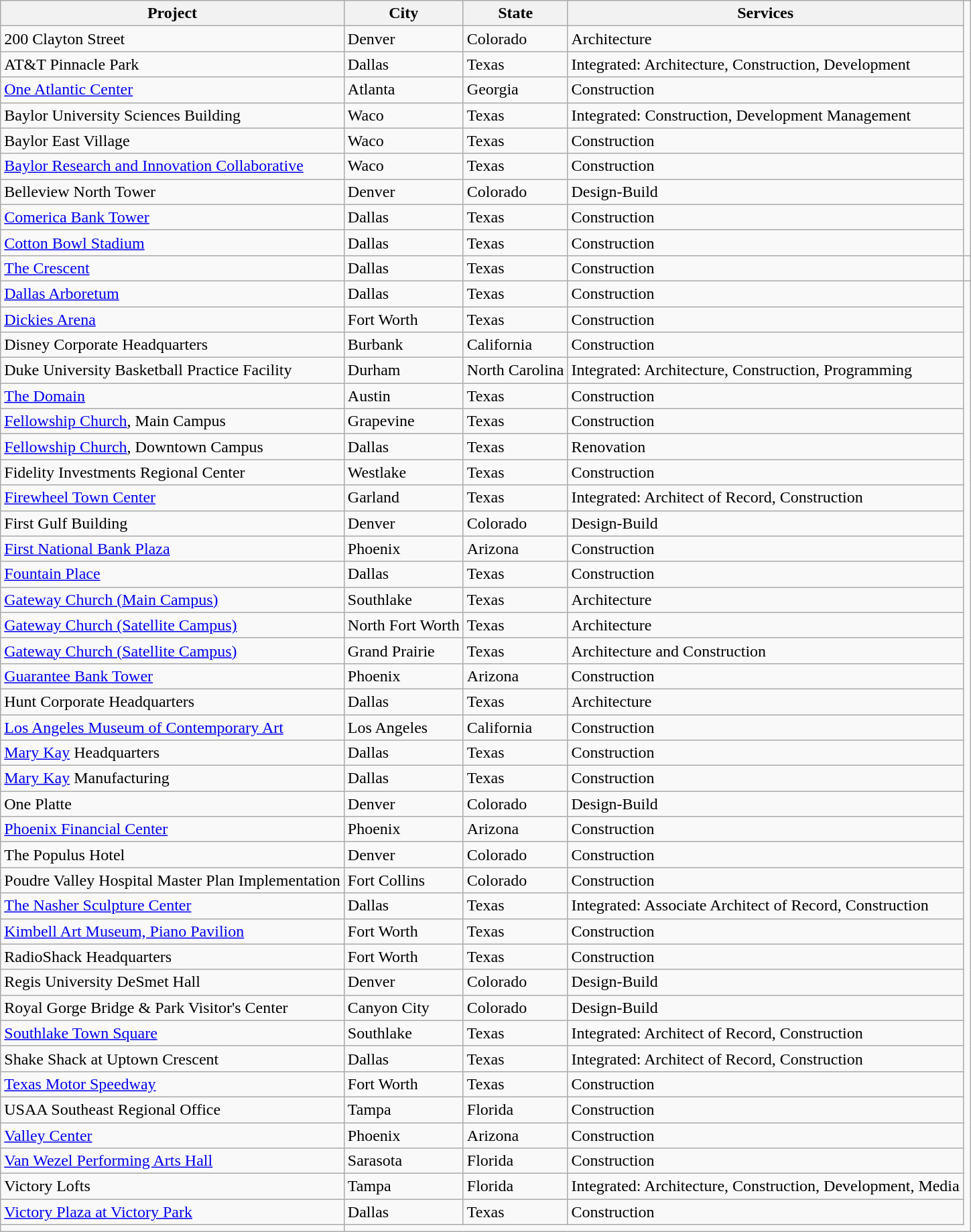<table class="wikitable sortable" border="1">
<tr>
<th>Project</th>
<th>City</th>
<th>State</th>
<th>Services</th>
</tr>
<tr>
<td>200 Clayton Street</td>
<td>Denver</td>
<td>Colorado</td>
<td>Architecture</td>
</tr>
<tr>
<td>AT&T Pinnacle Park</td>
<td>Dallas</td>
<td>Texas</td>
<td>Integrated: Architecture, Construction, Development</td>
</tr>
<tr>
<td><a href='#'>One Atlantic Center</a></td>
<td>Atlanta</td>
<td>Georgia</td>
<td>Construction</td>
</tr>
<tr>
<td>Baylor University Sciences Building</td>
<td>Waco</td>
<td>Texas</td>
<td>Integrated: Construction, Development Management</td>
</tr>
<tr>
<td>Baylor East Village</td>
<td>Waco</td>
<td>Texas</td>
<td>Construction</td>
</tr>
<tr>
<td><a href='#'>Baylor Research and Innovation Collaborative</a></td>
<td>Waco</td>
<td>Texas</td>
<td>Construction</td>
</tr>
<tr>
<td>Belleview North Tower</td>
<td>Denver</td>
<td>Colorado</td>
<td>Design-Build</td>
</tr>
<tr>
<td><a href='#'>Comerica Bank Tower</a></td>
<td>Dallas</td>
<td>Texas</td>
<td>Construction</td>
</tr>
<tr>
<td><a href='#'>Cotton Bowl Stadium</a></td>
<td>Dallas</td>
<td>Texas</td>
<td>Construction</td>
</tr>
<tr>
<td><a href='#'>The Crescent</a></td>
<td>Dallas</td>
<td>Texas</td>
<td>Construction</td>
<td></td>
</tr>
<tr>
<td><a href='#'>Dallas Arboretum</a></td>
<td>Dallas</td>
<td>Texas</td>
<td>Construction</td>
</tr>
<tr>
<td><a href='#'>Dickies Arena</a></td>
<td>Fort Worth</td>
<td>Texas</td>
<td>Construction</td>
</tr>
<tr>
<td>Disney Corporate Headquarters</td>
<td>Burbank</td>
<td>California</td>
<td>Construction</td>
</tr>
<tr>
<td>Duke University Basketball Practice Facility  </td>
<td>Durham</td>
<td>North Carolina</td>
<td>Integrated: Architecture, Construction, Programming</td>
</tr>
<tr>
<td><a href='#'>The Domain</a></td>
<td>Austin</td>
<td>Texas</td>
<td>Construction</td>
</tr>
<tr>
<td><a href='#'>Fellowship Church</a>, Main Campus</td>
<td>Grapevine</td>
<td>Texas</td>
<td>Construction</td>
</tr>
<tr>
<td><a href='#'>Fellowship Church</a>, Downtown Campus</td>
<td>Dallas</td>
<td>Texas</td>
<td>Renovation</td>
</tr>
<tr>
<td>Fidelity Investments Regional Center</td>
<td>Westlake</td>
<td>Texas</td>
<td>Construction</td>
</tr>
<tr>
<td><a href='#'>Firewheel Town Center</a></td>
<td>Garland</td>
<td>Texas</td>
<td>Integrated: Architect of Record, Construction</td>
</tr>
<tr>
<td>First Gulf Building</td>
<td>Denver</td>
<td>Colorado</td>
<td>Design-Build</td>
</tr>
<tr>
<td><a href='#'>First National Bank Plaza</a></td>
<td>Phoenix</td>
<td>Arizona</td>
<td>Construction</td>
</tr>
<tr>
<td><a href='#'>Fountain Place</a></td>
<td>Dallas</td>
<td>Texas</td>
<td>Construction</td>
</tr>
<tr>
<td><a href='#'>Gateway Church (Main Campus)</a></td>
<td>Southlake</td>
<td>Texas</td>
<td>Architecture</td>
</tr>
<tr>
<td><a href='#'>Gateway Church (Satellite Campus)</a></td>
<td>North Fort Worth</td>
<td>Texas</td>
<td>Architecture</td>
</tr>
<tr>
<td><a href='#'>Gateway Church (Satellite Campus)</a></td>
<td>Grand Prairie</td>
<td>Texas</td>
<td>Architecture and Construction</td>
</tr>
<tr>
<td><a href='#'>Guarantee Bank Tower</a></td>
<td>Phoenix</td>
<td>Arizona</td>
<td>Construction</td>
</tr>
<tr>
<td>Hunt Corporate Headquarters</td>
<td>Dallas</td>
<td>Texas</td>
<td>Architecture</td>
</tr>
<tr>
<td><a href='#'>Los Angeles Museum of Contemporary Art</a></td>
<td>Los Angeles</td>
<td>California</td>
<td>Construction</td>
</tr>
<tr>
<td><a href='#'>Mary Kay</a> Headquarters</td>
<td>Dallas</td>
<td>Texas</td>
<td>Construction</td>
</tr>
<tr>
<td><a href='#'>Mary Kay</a> Manufacturing</td>
<td>Dallas</td>
<td>Texas</td>
<td>Construction</td>
</tr>
<tr>
<td>One Platte</td>
<td>Denver</td>
<td>Colorado</td>
<td>Design-Build</td>
</tr>
<tr>
<td><a href='#'>Phoenix Financial Center</a></td>
<td>Phoenix</td>
<td>Arizona</td>
<td>Construction</td>
</tr>
<tr>
<td>The Populus Hotel</td>
<td>Denver</td>
<td>Colorado</td>
<td>Construction</td>
</tr>
<tr>
<td>Poudre Valley Hospital Master Plan Implementation</td>
<td>Fort Collins</td>
<td>Colorado</td>
<td>Construction</td>
</tr>
<tr>
<td><a href='#'>The Nasher Sculpture Center</a></td>
<td>Dallas</td>
<td>Texas</td>
<td>Integrated: Associate Architect of Record, Construction</td>
</tr>
<tr>
<td><a href='#'>Kimbell Art Museum, Piano Pavilion</a></td>
<td>Fort Worth</td>
<td>Texas</td>
<td>Construction</td>
</tr>
<tr>
<td>RadioShack Headquarters</td>
<td>Fort Worth</td>
<td>Texas</td>
<td>Construction</td>
</tr>
<tr>
<td>Regis University DeSmet Hall</td>
<td>Denver</td>
<td>Colorado</td>
<td>Design-Build</td>
</tr>
<tr>
<td>Royal Gorge Bridge & Park Visitor's Center</td>
<td>Canyon City</td>
<td>Colorado</td>
<td>Design-Build</td>
</tr>
<tr>
<td><a href='#'>Southlake Town Square</a></td>
<td>Southlake</td>
<td>Texas</td>
<td>Integrated: Architect of Record, Construction</td>
</tr>
<tr>
<td>Shake Shack at Uptown Crescent</td>
<td>Dallas</td>
<td>Texas</td>
<td>Integrated: Architect of Record, Construction</td>
</tr>
<tr>
<td><a href='#'>Texas Motor Speedway</a></td>
<td>Fort Worth</td>
<td>Texas</td>
<td>Construction</td>
</tr>
<tr>
<td>USAA Southeast Regional Office</td>
<td>Tampa</td>
<td>Florida</td>
<td>Construction</td>
</tr>
<tr>
<td><a href='#'>Valley Center</a></td>
<td>Phoenix</td>
<td>Arizona</td>
<td>Construction</td>
</tr>
<tr>
<td><a href='#'>Van Wezel Performing Arts Hall</a></td>
<td>Sarasota</td>
<td>Florida</td>
<td>Construction</td>
</tr>
<tr>
<td>Victory Lofts</td>
<td>Tampa</td>
<td>Florida</td>
<td>Integrated: Architecture, Construction, Development, Media</td>
</tr>
<tr>
<td><a href='#'> Victory Plaza at Victory Park</a></td>
<td>Dallas</td>
<td>Texas</td>
<td>Construction</td>
</tr>
<tr>
<td></td>
</tr>
</table>
